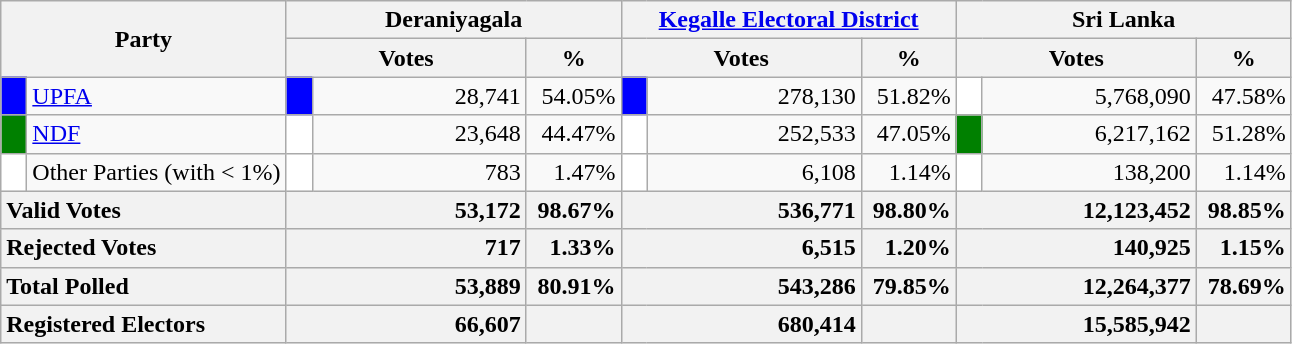<table class="wikitable">
<tr>
<th colspan="2" width="144px"rowspan="2">Party</th>
<th colspan="3" width="216px">Deraniyagala</th>
<th colspan="3" width="216px"><a href='#'>Kegalle Electoral District</a></th>
<th colspan="3" width="216px">Sri Lanka</th>
</tr>
<tr>
<th colspan="2" width="144px">Votes</th>
<th>%</th>
<th colspan="2" width="144px">Votes</th>
<th>%</th>
<th colspan="2" width="144px">Votes</th>
<th>%</th>
</tr>
<tr>
<td style="background-color:blue;" width="10px"></td>
<td style="text-align:left;"><a href='#'>UPFA</a></td>
<td style="background-color:blue;" width="10px"></td>
<td style="text-align:right;">28,741</td>
<td style="text-align:right;">54.05%</td>
<td style="background-color:blue;" width="10px"></td>
<td style="text-align:right;">278,130</td>
<td style="text-align:right;">51.82%</td>
<td style="background-color:white;" width="10px"></td>
<td style="text-align:right;">5,768,090</td>
<td style="text-align:right;">47.58%</td>
</tr>
<tr>
<td style="background-color:green;" width="10px"></td>
<td style="text-align:left;"><a href='#'>NDF</a></td>
<td style="background-color:white;" width="10px"></td>
<td style="text-align:right;">23,648</td>
<td style="text-align:right;">44.47%</td>
<td style="background-color:white;" width="10px"></td>
<td style="text-align:right;">252,533</td>
<td style="text-align:right;">47.05%</td>
<td style="background-color:green;" width="10px"></td>
<td style="text-align:right;">6,217,162</td>
<td style="text-align:right;">51.28%</td>
</tr>
<tr>
<td style="background-color:white;" width="10px"></td>
<td style="text-align:left;">Other Parties (with < 1%)</td>
<td style="background-color:white;" width="10px"></td>
<td style="text-align:right;">783</td>
<td style="text-align:right;">1.47%</td>
<td style="background-color:white;" width="10px"></td>
<td style="text-align:right;">6,108</td>
<td style="text-align:right;">1.14%</td>
<td style="background-color:white;" width="10px"></td>
<td style="text-align:right;">138,200</td>
<td style="text-align:right;">1.14%</td>
</tr>
<tr>
<th colspan="2" width="144px"style="text-align:left;">Valid Votes</th>
<th style="text-align:right;"colspan="2" width="144px">53,172</th>
<th style="text-align:right;">98.67%</th>
<th style="text-align:right;"colspan="2" width="144px">536,771</th>
<th style="text-align:right;">98.80%</th>
<th style="text-align:right;"colspan="2" width="144px">12,123,452</th>
<th style="text-align:right;">98.85%</th>
</tr>
<tr>
<th colspan="2" width="144px"style="text-align:left;">Rejected Votes</th>
<th style="text-align:right;"colspan="2" width="144px">717</th>
<th style="text-align:right;">1.33%</th>
<th style="text-align:right;"colspan="2" width="144px">6,515</th>
<th style="text-align:right;">1.20%</th>
<th style="text-align:right;"colspan="2" width="144px">140,925</th>
<th style="text-align:right;">1.15%</th>
</tr>
<tr>
<th colspan="2" width="144px"style="text-align:left;">Total Polled</th>
<th style="text-align:right;"colspan="2" width="144px">53,889</th>
<th style="text-align:right;">80.91%</th>
<th style="text-align:right;"colspan="2" width="144px">543,286</th>
<th style="text-align:right;">79.85%</th>
<th style="text-align:right;"colspan="2" width="144px">12,264,377</th>
<th style="text-align:right;">78.69%</th>
</tr>
<tr>
<th colspan="2" width="144px"style="text-align:left;">Registered Electors</th>
<th style="text-align:right;"colspan="2" width="144px">66,607</th>
<th></th>
<th style="text-align:right;"colspan="2" width="144px">680,414</th>
<th></th>
<th style="text-align:right;"colspan="2" width="144px">15,585,942</th>
<th></th>
</tr>
</table>
